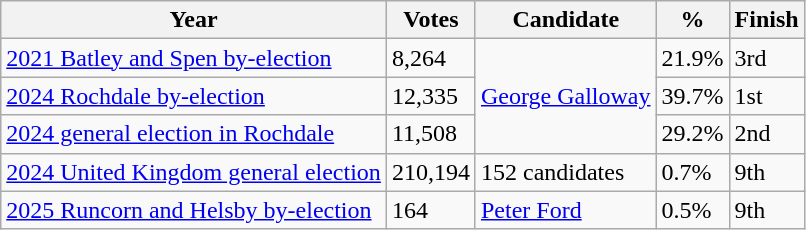<table class="wikitable">
<tr>
<th>Year</th>
<th>Votes</th>
<th>Candidate</th>
<th>%</th>
<th>Finish</th>
</tr>
<tr>
<td><a href='#'>2021 Batley and Spen by-election</a></td>
<td>8,264</td>
<td rowspan=3><a href='#'>George Galloway</a></td>
<td>21.9%</td>
<td>3rd</td>
</tr>
<tr>
<td><a href='#'>2024 Rochdale by-election</a></td>
<td>12,335</td>
<td>39.7%</td>
<td>1st</td>
</tr>
<tr>
<td><a href='#'>2024 general election in Rochdale</a></td>
<td>11,508</td>
<td>29.2%</td>
<td>2nd</td>
</tr>
<tr>
<td><a href='#'>2024 United Kingdom general election</a></td>
<td>210,194</td>
<td>152 candidates</td>
<td>0.7%</td>
<td>9th</td>
</tr>
<tr>
<td><a href='#'>2025 Runcorn and Helsby by-election</a></td>
<td>164</td>
<td><a href='#'>Peter Ford</a></td>
<td>0.5%</td>
<td>9th</td>
</tr>
</table>
